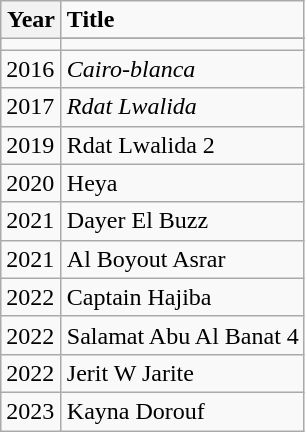<table class="wikitable">
<tr>
<th rowspan="2" style="width:33px;">Year</th>
<td><strong>Title</strong></td>
</tr>
<tr>
</tr>
<tr>
<td></td>
<td></td>
</tr>
<tr>
<td>2016</td>
<td><em>Cairo-blanca</em></td>
</tr>
<tr>
<td>2017</td>
<td><em>Rdat Lwalida</em></td>
</tr>
<tr>
<td>2019</td>
<td>Rdat Lwalida 2</td>
</tr>
<tr>
<td>2020</td>
<td>Heya</td>
</tr>
<tr>
<td>2021</td>
<td>Dayer El Buzz</td>
</tr>
<tr>
<td>2021</td>
<td>Al Boyout Asrar</td>
</tr>
<tr>
<td>2022</td>
<td>Captain Hajiba</td>
</tr>
<tr>
<td>2022</td>
<td>Salamat Abu Al Banat 4</td>
</tr>
<tr>
<td>2022</td>
<td>Jerit W Jarite</td>
</tr>
<tr>
<td>2023</td>
<td>Kayna Dorouf</td>
</tr>
</table>
